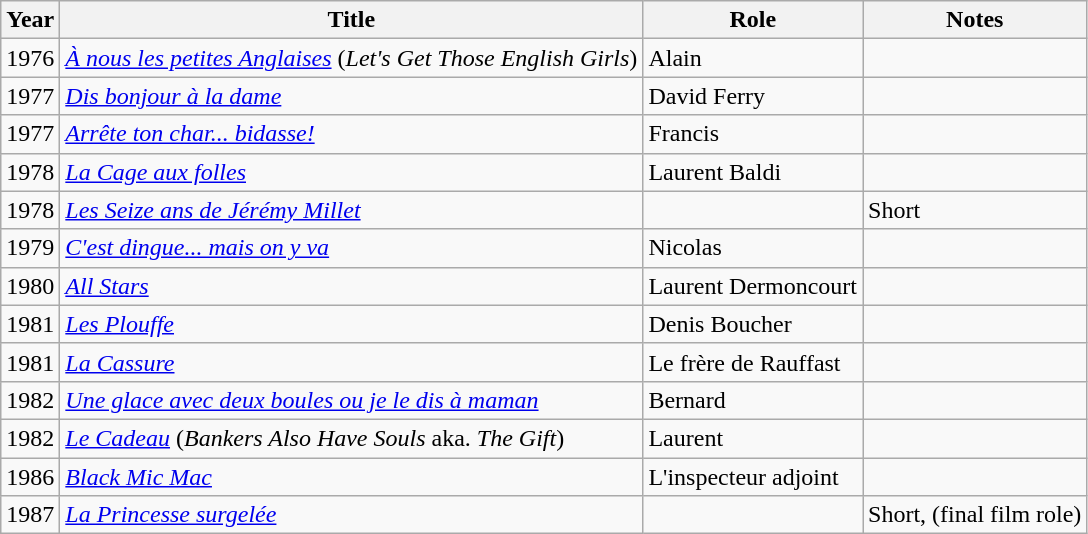<table class="wikitable">
<tr>
<th>Year</th>
<th>Title</th>
<th>Role</th>
<th>Notes</th>
</tr>
<tr>
<td>1976</td>
<td><em><a href='#'>À nous les petites Anglaises</a></em> (<em>Let's Get Those English Girls</em>)</td>
<td>Alain</td>
<td></td>
</tr>
<tr>
<td>1977</td>
<td><em><a href='#'>Dis bonjour à la dame</a></em></td>
<td>David Ferry</td>
<td></td>
</tr>
<tr>
<td>1977</td>
<td><em><a href='#'>Arrête ton char... bidasse!</a></em></td>
<td>Francis</td>
<td></td>
</tr>
<tr>
<td>1978</td>
<td><em><a href='#'>La Cage aux folles</a></em></td>
<td>Laurent Baldi</td>
<td></td>
</tr>
<tr>
<td>1978</td>
<td><em><a href='#'>Les Seize ans de Jérémy Millet</a></em></td>
<td></td>
<td>Short</td>
</tr>
<tr>
<td>1979</td>
<td><em><a href='#'>C'est dingue... mais on y va</a></em></td>
<td>Nicolas</td>
<td></td>
</tr>
<tr>
<td>1980</td>
<td><em><a href='#'>All Stars</a></em></td>
<td>Laurent Dermoncourt</td>
<td></td>
</tr>
<tr>
<td>1981</td>
<td><em><a href='#'>Les Plouffe</a></em></td>
<td>Denis Boucher</td>
<td></td>
</tr>
<tr>
<td>1981</td>
<td><em><a href='#'>La Cassure</a></em></td>
<td>Le frère de Rauffast</td>
<td></td>
</tr>
<tr>
<td>1982</td>
<td><em><a href='#'>Une glace avec deux boules ou je le dis à maman</a></em></td>
<td>Bernard</td>
<td></td>
</tr>
<tr>
<td>1982</td>
<td><em><a href='#'>Le Cadeau</a></em> (<em>Bankers Also Have Souls</em> aka. <em>The Gift</em>)</td>
<td>Laurent</td>
<td></td>
</tr>
<tr>
<td>1986</td>
<td><em><a href='#'>Black Mic Mac</a></em></td>
<td>L'inspecteur adjoint</td>
<td></td>
</tr>
<tr>
<td>1987</td>
<td><em><a href='#'>La Princesse surgelée</a></em></td>
<td></td>
<td>Short, (final film role)</td>
</tr>
</table>
